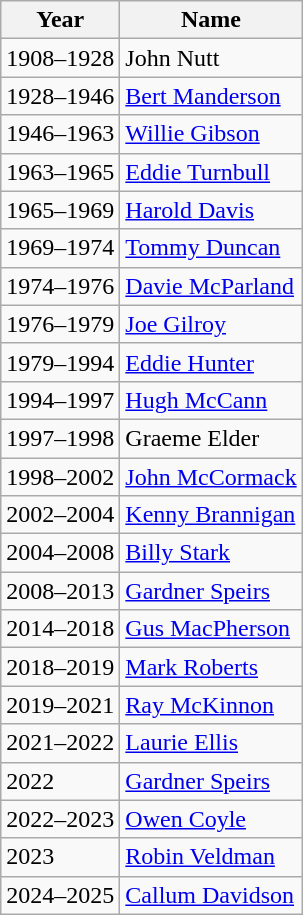<table class="wikitable">
<tr>
<th>Year</th>
<th>Name</th>
</tr>
<tr>
<td>1908–1928</td>
<td>John Nutt</td>
</tr>
<tr>
<td>1928–1946</td>
<td><a href='#'>Bert Manderson</a></td>
</tr>
<tr>
<td>1946–1963</td>
<td><a href='#'>Willie Gibson</a></td>
</tr>
<tr>
<td>1963–1965</td>
<td><a href='#'>Eddie Turnbull</a></td>
</tr>
<tr>
<td>1965–1969</td>
<td><a href='#'>Harold Davis</a></td>
</tr>
<tr>
<td>1969–1974</td>
<td><a href='#'>Tommy Duncan</a></td>
</tr>
<tr>
<td>1974–1976</td>
<td><a href='#'>Davie McParland</a></td>
</tr>
<tr>
<td>1976–1979</td>
<td><a href='#'>Joe Gilroy</a></td>
</tr>
<tr>
<td>1979–1994</td>
<td><a href='#'>Eddie Hunter</a></td>
</tr>
<tr>
<td>1994–1997</td>
<td><a href='#'>Hugh McCann</a></td>
</tr>
<tr>
<td>1997–1998</td>
<td>Graeme Elder</td>
</tr>
<tr>
<td>1998–2002</td>
<td><a href='#'>John McCormack</a></td>
</tr>
<tr>
<td>2002–2004</td>
<td><a href='#'>Kenny Brannigan</a></td>
</tr>
<tr>
<td>2004–2008</td>
<td><a href='#'>Billy Stark</a></td>
</tr>
<tr>
<td>2008–2013</td>
<td><a href='#'>Gardner Speirs</a></td>
</tr>
<tr>
<td>2014–2018</td>
<td><a href='#'>Gus MacPherson</a></td>
</tr>
<tr>
<td>2018–2019</td>
<td><a href='#'>Mark Roberts</a></td>
</tr>
<tr>
<td>2019–2021</td>
<td><a href='#'>Ray McKinnon</a></td>
</tr>
<tr>
<td>2021–2022</td>
<td><a href='#'>Laurie Ellis</a></td>
</tr>
<tr>
<td>2022</td>
<td><a href='#'>Gardner Speirs</a></td>
</tr>
<tr>
<td>2022–2023</td>
<td><a href='#'>Owen Coyle</a></td>
</tr>
<tr>
<td>2023</td>
<td><a href='#'>Robin Veldman</a></td>
</tr>
<tr>
<td>2024–2025</td>
<td><a href='#'>Callum Davidson</a></td>
</tr>
</table>
